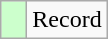<table class="wikitable" style="text-align: left;">
<tr>
<td width=10px bgcolor=#ccffcc></td>
<td>Record</td>
</tr>
</table>
